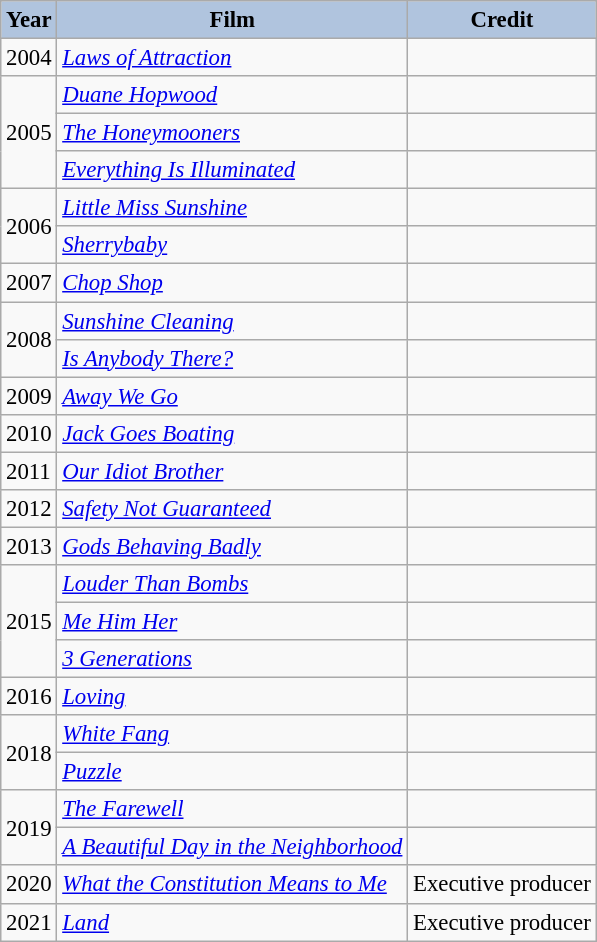<table class="wikitable" style="font-size:95%;">
<tr>
<th style="background:#B0C4DE;">Year</th>
<th style="background:#B0C4DE;">Film</th>
<th style="background:#B0C4DE;">Credit</th>
</tr>
<tr>
<td>2004</td>
<td><em><a href='#'>Laws of Attraction</a></em></td>
<td></td>
</tr>
<tr>
<td rowspan=3>2005</td>
<td><em><a href='#'>Duane Hopwood</a></em></td>
<td></td>
</tr>
<tr>
<td><em><a href='#'>The Honeymooners</a></em></td>
<td></td>
</tr>
<tr>
<td><em><a href='#'>Everything Is Illuminated</a></em></td>
<td></td>
</tr>
<tr>
<td rowspan=2>2006</td>
<td><em><a href='#'>Little Miss Sunshine</a></em></td>
<td></td>
</tr>
<tr>
<td><em><a href='#'>Sherrybaby</a></em></td>
<td></td>
</tr>
<tr>
<td>2007</td>
<td><em><a href='#'>Chop Shop</a></em></td>
<td></td>
</tr>
<tr>
<td rowspan=2>2008</td>
<td><em><a href='#'>Sunshine Cleaning</a></em></td>
<td></td>
</tr>
<tr>
<td><em><a href='#'>Is Anybody There?</a></em></td>
<td></td>
</tr>
<tr>
<td>2009</td>
<td><em><a href='#'>Away We Go</a></em></td>
<td></td>
</tr>
<tr>
<td>2010</td>
<td><em><a href='#'>Jack Goes Boating</a></em></td>
<td></td>
</tr>
<tr>
<td>2011</td>
<td><em><a href='#'>Our Idiot Brother</a></em></td>
<td></td>
</tr>
<tr>
<td>2012</td>
<td><em><a href='#'>Safety Not Guaranteed</a></em></td>
<td></td>
</tr>
<tr>
<td>2013</td>
<td><em><a href='#'>Gods Behaving Badly</a></em></td>
<td></td>
</tr>
<tr>
<td rowspan=3>2015</td>
<td><em><a href='#'>Louder Than Bombs</a></em></td>
<td></td>
</tr>
<tr>
<td><em><a href='#'>Me Him Her</a></em></td>
<td></td>
</tr>
<tr>
<td><em><a href='#'>3 Generations</a></em></td>
<td></td>
</tr>
<tr>
<td>2016</td>
<td><em><a href='#'>Loving</a></em></td>
<td></td>
</tr>
<tr>
<td rowspan=2>2018</td>
<td><em><a href='#'>White Fang</a></em></td>
<td></td>
</tr>
<tr>
<td><em><a href='#'>Puzzle</a></em></td>
<td></td>
</tr>
<tr>
<td rowspan=2>2019</td>
<td><em><a href='#'>The Farewell</a></em></td>
<td></td>
</tr>
<tr>
<td><em><a href='#'>A Beautiful Day in the Neighborhood</a></em></td>
<td></td>
</tr>
<tr>
<td>2020</td>
<td><em><a href='#'>What the Constitution Means to Me</a></em></td>
<td>Executive producer</td>
</tr>
<tr>
<td>2021</td>
<td><em><a href='#'>Land</a></em></td>
<td>Executive producer</td>
</tr>
</table>
